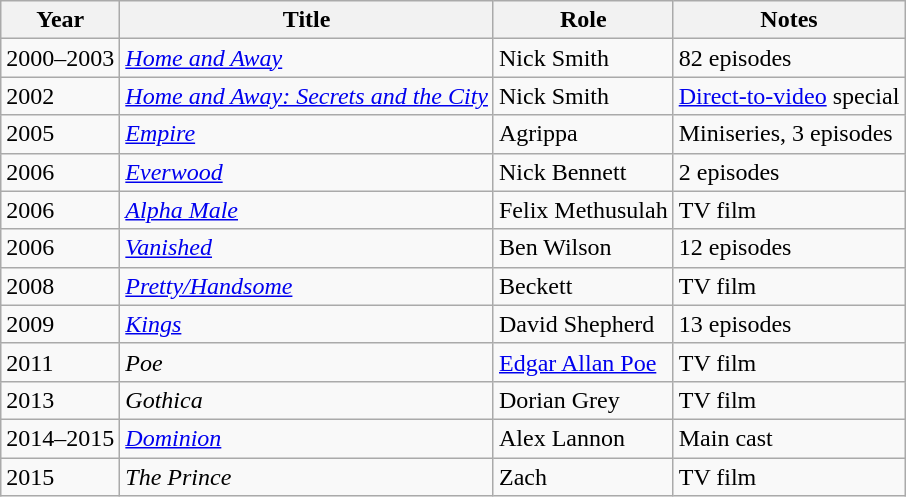<table class="wikitable">
<tr>
<th>Year</th>
<th>Title</th>
<th>Role</th>
<th>Notes</th>
</tr>
<tr>
<td>2000–2003</td>
<td><em><a href='#'>Home and Away</a></em></td>
<td>Nick Smith</td>
<td>82 episodes</td>
</tr>
<tr>
<td>2002</td>
<td><em><a href='#'>Home and Away: Secrets and the City</a></em></td>
<td>Nick Smith</td>
<td><a href='#'>Direct-to-video</a> special</td>
</tr>
<tr>
<td>2005</td>
<td><em><a href='#'>Empire</a></em></td>
<td>Agrippa</td>
<td>Miniseries, 3 episodes</td>
</tr>
<tr>
<td>2006</td>
<td><em><a href='#'>Everwood</a></em></td>
<td>Nick Bennett</td>
<td>2 episodes</td>
</tr>
<tr>
<td>2006</td>
<td><em><a href='#'>Alpha Male</a></em></td>
<td>Felix Methusulah</td>
<td>TV film</td>
</tr>
<tr>
<td>2006</td>
<td><em><a href='#'>Vanished</a></em></td>
<td>Ben Wilson</td>
<td>12 episodes</td>
</tr>
<tr>
<td>2008</td>
<td><em><a href='#'>Pretty/Handsome</a></em></td>
<td>Beckett</td>
<td>TV film</td>
</tr>
<tr>
<td>2009</td>
<td><em><a href='#'>Kings</a></em></td>
<td>David Shepherd</td>
<td>13 episodes</td>
</tr>
<tr>
<td>2011</td>
<td><em>Poe</em></td>
<td><a href='#'>Edgar Allan Poe</a></td>
<td>TV film</td>
</tr>
<tr>
<td>2013</td>
<td><em>Gothica</em></td>
<td>Dorian Grey</td>
<td>TV film</td>
</tr>
<tr>
<td>2014–2015</td>
<td><em><a href='#'>Dominion</a></em></td>
<td>Alex Lannon</td>
<td>Main cast</td>
</tr>
<tr>
<td>2015</td>
<td><em>The Prince</em></td>
<td>Zach</td>
<td>TV film</td>
</tr>
</table>
